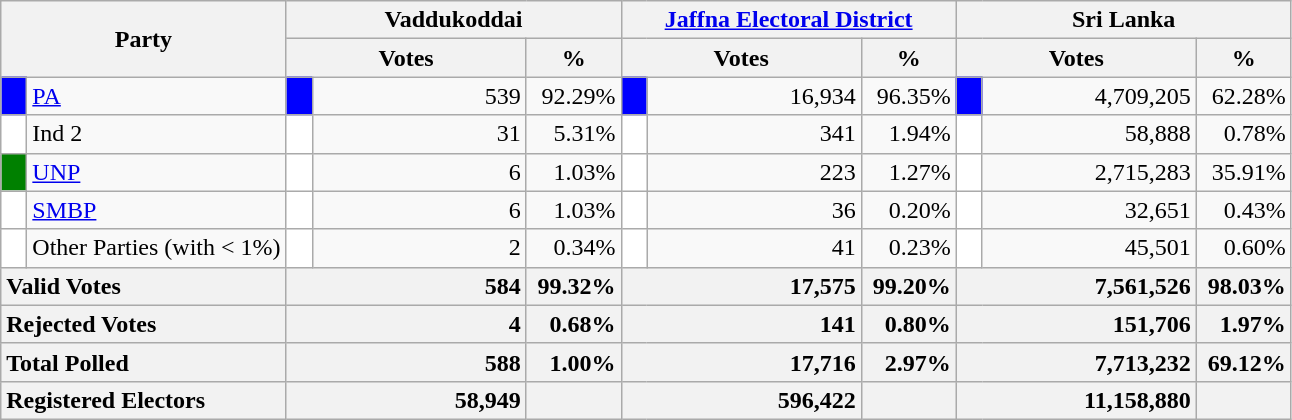<table class="wikitable">
<tr>
<th colspan="2" width="144px"rowspan="2">Party</th>
<th colspan="3" width="216px">Vaddukoddai</th>
<th colspan="3" width="216px"><a href='#'>Jaffna Electoral District</a></th>
<th colspan="3" width="216px">Sri Lanka</th>
</tr>
<tr>
<th colspan="2" width="144px">Votes</th>
<th>%</th>
<th colspan="2" width="144px">Votes</th>
<th>%</th>
<th colspan="2" width="144px">Votes</th>
<th>%</th>
</tr>
<tr>
<td style="background-color:blue;" width="10px"></td>
<td style="text-align:left;"><a href='#'>PA</a></td>
<td style="background-color:blue;" width="10px"></td>
<td style="text-align:right;">539</td>
<td style="text-align:right;">92.29%</td>
<td style="background-color:blue;" width="10px"></td>
<td style="text-align:right;">16,934</td>
<td style="text-align:right;">96.35%</td>
<td style="background-color:blue;" width="10px"></td>
<td style="text-align:right;">4,709,205</td>
<td style="text-align:right;">62.28%</td>
</tr>
<tr>
<td style="background-color:white;" width="10px"></td>
<td style="text-align:left;">Ind 2</td>
<td style="background-color:white;" width="10px"></td>
<td style="text-align:right;">31</td>
<td style="text-align:right;">5.31%</td>
<td style="background-color:white;" width="10px"></td>
<td style="text-align:right;">341</td>
<td style="text-align:right;">1.94%</td>
<td style="background-color:white;" width="10px"></td>
<td style="text-align:right;">58,888</td>
<td style="text-align:right;">0.78%</td>
</tr>
<tr>
<td style="background-color:green;" width="10px"></td>
<td style="text-align:left;"><a href='#'>UNP</a></td>
<td style="background-color:white;" width="10px"></td>
<td style="text-align:right;">6</td>
<td style="text-align:right;">1.03%</td>
<td style="background-color:white;" width="10px"></td>
<td style="text-align:right;">223</td>
<td style="text-align:right;">1.27%</td>
<td style="background-color:white;" width="10px"></td>
<td style="text-align:right;">2,715,283</td>
<td style="text-align:right;">35.91%</td>
</tr>
<tr>
<td style="background-color:white;" width="10px"></td>
<td style="text-align:left;"><a href='#'>SMBP</a></td>
<td style="background-color:white;" width="10px"></td>
<td style="text-align:right;">6</td>
<td style="text-align:right;">1.03%</td>
<td style="background-color:white;" width="10px"></td>
<td style="text-align:right;">36</td>
<td style="text-align:right;">0.20%</td>
<td style="background-color:white;" width="10px"></td>
<td style="text-align:right;">32,651</td>
<td style="text-align:right;">0.43%</td>
</tr>
<tr>
<td style="background-color:white;" width="10px"></td>
<td style="text-align:left;">Other Parties (with < 1%)</td>
<td style="background-color:white;" width="10px"></td>
<td style="text-align:right;">2</td>
<td style="text-align:right;">0.34%</td>
<td style="background-color:white;" width="10px"></td>
<td style="text-align:right;">41</td>
<td style="text-align:right;">0.23%</td>
<td style="background-color:white;" width="10px"></td>
<td style="text-align:right;">45,501</td>
<td style="text-align:right;">0.60%</td>
</tr>
<tr>
<th colspan="2" width="144px"style="text-align:left;">Valid Votes</th>
<th style="text-align:right;"colspan="2" width="144px">584</th>
<th style="text-align:right;">99.32%</th>
<th style="text-align:right;"colspan="2" width="144px">17,575</th>
<th style="text-align:right;">99.20%</th>
<th style="text-align:right;"colspan="2" width="144px">7,561,526</th>
<th style="text-align:right;">98.03%</th>
</tr>
<tr>
<th colspan="2" width="144px"style="text-align:left;">Rejected Votes</th>
<th style="text-align:right;"colspan="2" width="144px">4</th>
<th style="text-align:right;">0.68%</th>
<th style="text-align:right;"colspan="2" width="144px">141</th>
<th style="text-align:right;">0.80%</th>
<th style="text-align:right;"colspan="2" width="144px">151,706</th>
<th style="text-align:right;">1.97%</th>
</tr>
<tr>
<th colspan="2" width="144px"style="text-align:left;">Total Polled</th>
<th style="text-align:right;"colspan="2" width="144px">588</th>
<th style="text-align:right;">1.00%</th>
<th style="text-align:right;"colspan="2" width="144px">17,716</th>
<th style="text-align:right;">2.97%</th>
<th style="text-align:right;"colspan="2" width="144px">7,713,232</th>
<th style="text-align:right;">69.12%</th>
</tr>
<tr>
<th colspan="2" width="144px"style="text-align:left;">Registered Electors</th>
<th style="text-align:right;"colspan="2" width="144px">58,949</th>
<th></th>
<th style="text-align:right;"colspan="2" width="144px">596,422</th>
<th></th>
<th style="text-align:right;"colspan="2" width="144px">11,158,880</th>
<th></th>
</tr>
</table>
